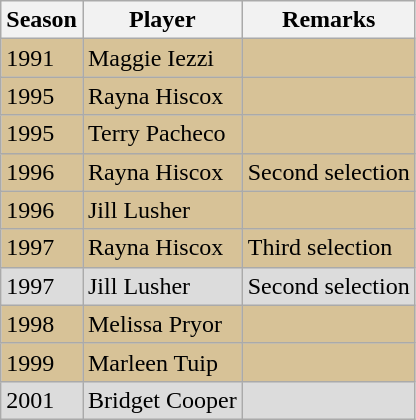<table class="wikitable">
<tr>
<th width=>Season</th>
<th width=>Player</th>
<th width=>Remarks</th>
</tr>
<tr align="left"  style="background: #d7c297;">
<td>1991</td>
<td>Maggie Iezzi</td>
<td></td>
</tr>
<tr align="left"  style="background: #d7c297;">
<td>1995</td>
<td>Rayna Hiscox</td>
<td></td>
</tr>
<tr align="left"  style="background: #d7c297;">
<td>1995</td>
<td>Terry Pacheco</td>
<td></td>
</tr>
<tr align="left"  style="background: #d7c297;">
<td>1996</td>
<td>Rayna Hiscox</td>
<td>Second selection</td>
</tr>
<tr align="left"  style="background: #d7c297;">
<td>1996</td>
<td>Jill Lusher</td>
<td></td>
</tr>
<tr align="left"  style="background: #d7c297;">
<td>1997</td>
<td>Rayna Hiscox</td>
<td>Third selection</td>
</tr>
<tr align="left"  style="background: #dcdcdc;">
<td>1997</td>
<td>Jill Lusher</td>
<td>Second selection</td>
</tr>
<tr align="left"  style="background: #d7c297;">
<td>1998</td>
<td>Melissa Pryor</td>
<td></td>
</tr>
<tr align="left"  style="background: #d7c297;">
<td>1999</td>
<td>Marleen Tuip</td>
<td></td>
</tr>
<tr align="left"  style="background: #dcdcdc;">
<td>2001</td>
<td>Bridget Cooper</td>
<td></td>
</tr>
</table>
